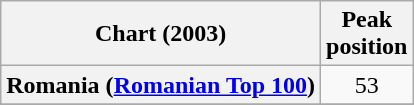<table class="wikitable sortable plainrowheaders" style="text-align:center">
<tr>
<th>Chart (2003)</th>
<th>Peak<br>position</th>
</tr>
<tr>
<th scope="row">Romania (<a href='#'>Romanian Top 100</a>)</th>
<td>53</td>
</tr>
<tr>
</tr>
<tr>
</tr>
<tr>
</tr>
<tr>
</tr>
</table>
